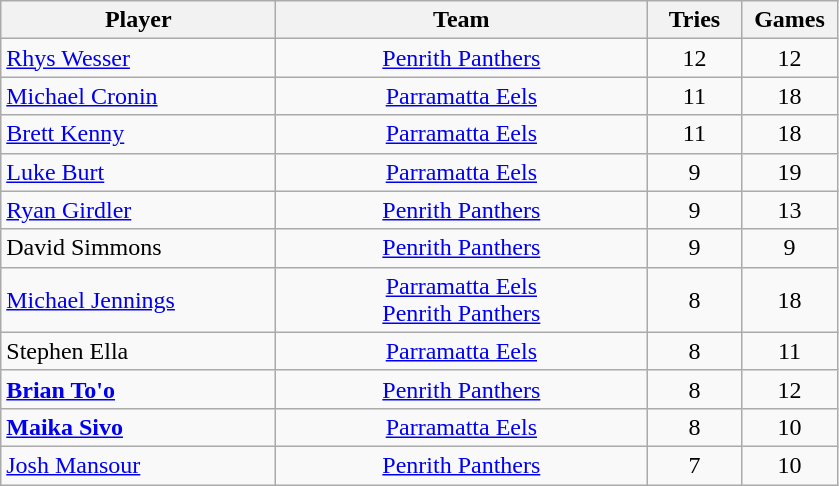<table class="wikitable" style="text-align:center;">
<tr>
<th style="width:11em">Player</th>
<th style="width:15em">Team</th>
<th style="width:3.5em">Tries</th>
<th style="width:3.5em">Games</th>
</tr>
<tr>
<td style="text-align:left;"><a href='#'>Rhys Wesser</a></td>
<td> <a href='#'>Penrith Panthers</a></td>
<td>12</td>
<td>12</td>
</tr>
<tr>
<td style="text-align:left;"><a href='#'>Michael Cronin</a></td>
<td> <a href='#'>Parramatta Eels</a></td>
<td>11</td>
<td>18</td>
</tr>
<tr>
<td style="text-align:left;"><a href='#'>Brett Kenny</a></td>
<td> <a href='#'>Parramatta Eels</a></td>
<td>11</td>
<td>18</td>
</tr>
<tr>
<td style="text-align:left;"><a href='#'>Luke Burt</a></td>
<td> <a href='#'>Parramatta Eels</a></td>
<td>9</td>
<td>19</td>
</tr>
<tr>
<td style="text-align:left;"><a href='#'>Ryan Girdler</a></td>
<td> <a href='#'>Penrith Panthers</a></td>
<td>9</td>
<td>13</td>
</tr>
<tr>
<td style="text-align:left;">David Simmons</td>
<td> <a href='#'>Penrith Panthers</a></td>
<td>9</td>
<td>9</td>
</tr>
<tr>
<td style="text-align:left;"><a href='#'>Michael Jennings</a></td>
<td> <a href='#'>Parramatta Eels</a><br> <a href='#'>Penrith Panthers</a></td>
<td>8</td>
<td>18</td>
</tr>
<tr>
<td style="text-align:left;">Stephen Ella</td>
<td> <a href='#'>Parramatta Eels</a></td>
<td>8</td>
<td>11</td>
</tr>
<tr>
<td style="text-align:left;"><strong><a href='#'>Brian To'o</a></strong></td>
<td> <a href='#'>Penrith Panthers</a></td>
<td>8</td>
<td>12</td>
</tr>
<tr>
<td style="text-align:left;"><strong><a href='#'>Maika Sivo</a></strong></td>
<td> <a href='#'>Parramatta Eels</a></td>
<td>8</td>
<td>10</td>
</tr>
<tr>
<td style="text-align:left;"><a href='#'>Josh Mansour</a></td>
<td> <a href='#'>Penrith Panthers</a></td>
<td>7</td>
<td>10</td>
</tr>
</table>
